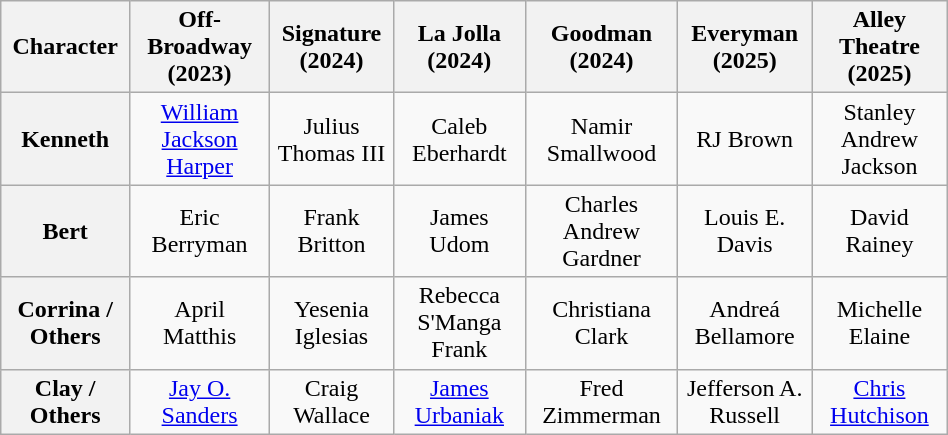<table class="wikitable" style="width:50%; text-align:center">
<tr>
<th scope="col">Character</th>
<th>Off-Broadway (2023)</th>
<th>Signature (2024)</th>
<th>La Jolla (2024)</th>
<th>Goodman (2024)</th>
<th>Everyman (2025)</th>
<th>Alley Theatre (2025)</th>
</tr>
<tr>
<th>Kenneth</th>
<td colspan="1"><a href='#'>William Jackson Harper</a></td>
<td colspan="1">Julius Thomas III</td>
<td colspan="1">Caleb Eberhardt</td>
<td colspan="1">Namir Smallwood</td>
<td colspan="1">RJ Brown</td>
<td>Stanley Andrew Jackson</td>
</tr>
<tr>
<th>Bert</th>
<td colspan="1">Eric Berryman</td>
<td colspan="1">Frank Britton</td>
<td colspan="1">James Udom</td>
<td colspan="1">Charles Andrew Gardner</td>
<td colspan="1">Louis E. Davis</td>
<td>David Rainey</td>
</tr>
<tr>
<th>Corrina / Others</th>
<td colspan="1">April Matthis</td>
<td colspan="1">Yesenia Iglesias</td>
<td colspan="1">Rebecca S'Manga Frank</td>
<td colspan="1">Christiana Clark</td>
<td colspan="1">Andreá Bellamore</td>
<td>Michelle Elaine</td>
</tr>
<tr>
<th>Clay / Others</th>
<td colspan="1"><a href='#'>Jay O. Sanders</a></td>
<td colspan="1">Craig Wallace</td>
<td colspan="1"><a href='#'>James Urbaniak</a></td>
<td colspan="1">Fred Zimmerman</td>
<td colspan="1">Jefferson A. Russell</td>
<td><a href='#'>Chris Hutchison</a></td>
</tr>
</table>
